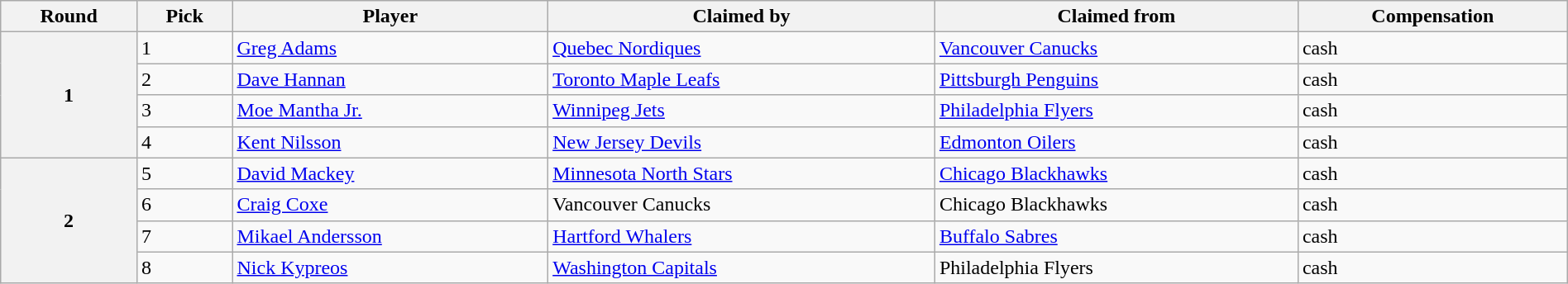<table class="wikitable" style="width: 100%">
<tr>
<th scope="col">Round</th>
<th scope="col">Pick</th>
<th scope="col">Player</th>
<th scope="col">Claimed by</th>
<th scope="col">Claimed from</th>
<th scope="col">Compensation</th>
</tr>
<tr>
<th scope="row" rowspan="4">1</th>
<td>1</td>
<td><a href='#'>Greg Adams</a></td>
<td><a href='#'>Quebec Nordiques</a></td>
<td><a href='#'>Vancouver Canucks</a></td>
<td>cash</td>
</tr>
<tr>
<td>2</td>
<td><a href='#'>Dave Hannan</a></td>
<td><a href='#'>Toronto Maple Leafs</a></td>
<td><a href='#'>Pittsburgh Penguins</a></td>
<td>cash</td>
</tr>
<tr>
<td>3</td>
<td><a href='#'>Moe Mantha Jr.</a></td>
<td><a href='#'>Winnipeg Jets</a></td>
<td><a href='#'>Philadelphia Flyers</a></td>
<td>cash</td>
</tr>
<tr>
<td>4</td>
<td><a href='#'>Kent Nilsson</a></td>
<td><a href='#'>New Jersey Devils</a></td>
<td><a href='#'>Edmonton Oilers</a></td>
<td>cash</td>
</tr>
<tr>
<th scope="row" rowspan="4">2</th>
<td>5</td>
<td><a href='#'>David Mackey</a></td>
<td><a href='#'>Minnesota North Stars</a></td>
<td><a href='#'>Chicago Blackhawks</a></td>
<td>cash</td>
</tr>
<tr>
<td>6</td>
<td><a href='#'>Craig Coxe</a></td>
<td>Vancouver Canucks</td>
<td>Chicago Blackhawks</td>
<td>cash</td>
</tr>
<tr>
<td>7</td>
<td><a href='#'>Mikael Andersson</a></td>
<td><a href='#'>Hartford Whalers</a></td>
<td><a href='#'>Buffalo Sabres</a></td>
<td>cash</td>
</tr>
<tr>
<td>8</td>
<td><a href='#'>Nick Kypreos</a></td>
<td><a href='#'>Washington Capitals</a></td>
<td>Philadelphia Flyers</td>
<td>cash</td>
</tr>
</table>
